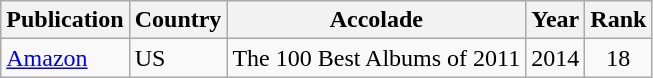<table class="wikitable">
<tr>
<th>Publication</th>
<th>Country</th>
<th>Accolade</th>
<th>Year</th>
<th>Rank</th>
</tr>
<tr>
<td><a href='#'>Amazon</a></td>
<td>US</td>
<td>The 100 Best Albums of 2011</td>
<td>2014</td>
<td style="text-align:center;">18</td>
</tr>
</table>
